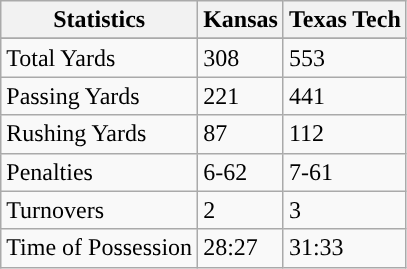<table class="wikitable">
<tr>
<th>Statistics</th>
<th>Kansas</th>
<th>Texas Tech</th>
</tr>
<tr>
</tr>
<tr>
<td>Total Yards</td>
<td>308</td>
<td>553</td>
</tr>
<tr>
<td>Passing Yards</td>
<td>221</td>
<td>441</td>
</tr>
<tr>
<td>Rushing Yards</td>
<td>87</td>
<td>112</td>
</tr>
<tr>
<td>Penalties</td>
<td>6-62</td>
<td>7-61</td>
</tr>
<tr>
<td>Turnovers</td>
<td>2</td>
<td>3</td>
</tr>
<tr>
<td>Time of Possession</td>
<td>28:27</td>
<td>31:33</td>
</tr>
</table>
